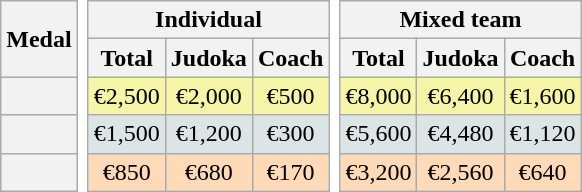<table class=wikitable style="border: none; background: none; text-align:center;">
<tr>
<th rowspan=2>Medal</th>
<td rowspan=5 style="width:1; border: none; background: none;"></td>
<th colspan=3>Individual</th>
<td rowspan=5 style="width:1; border: none; background: none;"></td>
<th colspan=3>Mixed team</th>
</tr>
<tr>
<th>Total</th>
<th>Judoka</th>
<th>Coach</th>
<th>Total</th>
<th>Judoka</th>
<th>Coach</th>
</tr>
<tr bgcolor=F7F6A8>
<th></th>
<td>€2,500</td>
<td>€2,000</td>
<td>€500</td>
<td>€8,000</td>
<td>€6,400</td>
<td>€1,600</td>
</tr>
<tr bgcolor=DCE5E5>
<th></th>
<td>€1,500</td>
<td>€1,200</td>
<td>€300</td>
<td>€5,600</td>
<td>€4,480</td>
<td>€1,120</td>
</tr>
<tr bgcolor=FFDAB9>
<th></th>
<td>€850</td>
<td>€680</td>
<td>€170</td>
<td>€3,200</td>
<td>€2,560</td>
<td>€640</td>
</tr>
</table>
